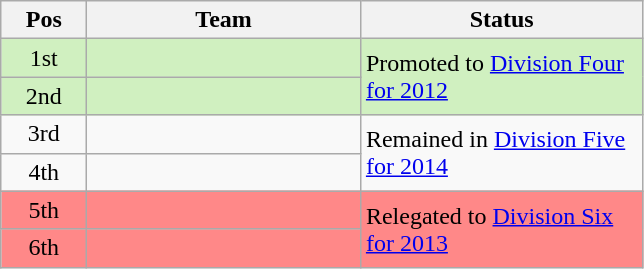<table class="wikitable">
<tr>
<th width=50>Pos</th>
<th width=175>Team</th>
<th width=181>Status</th>
</tr>
<tr style="background:#D0F0C0;">
<td style="text-align:center;">1st</td>
<td></td>
<td rowspan=2>Promoted to <a href='#'>Division Four for 2012</a></td>
</tr>
<tr style="background:#D0F0C0;">
<td style="text-align:center;">2nd</td>
<td></td>
</tr>
<tr>
<td style="text-align:center;">3rd</td>
<td></td>
<td rowspan=2>Remained in <a href='#'>Division Five for 2014</a></td>
</tr>
<tr>
<td style="text-align:center;">4th</td>
<td></td>
</tr>
<tr style="background:#FF8888;">
<td style="text-align:center;">5th</td>
<td></td>
<td rowspan=2>Relegated to <a href='#'>Division Six for 2013</a></td>
</tr>
<tr style="background:#FF8888;">
<td style="text-align:center;">6th</td>
<td></td>
</tr>
</table>
